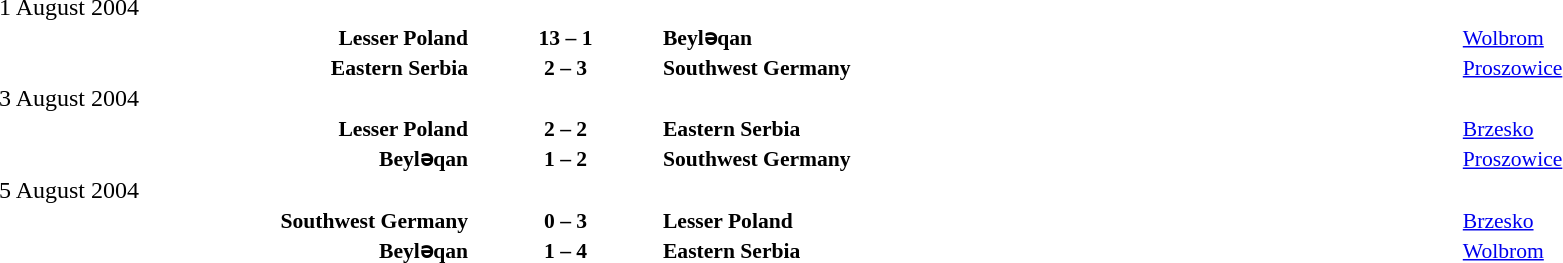<table width=100% cellspacing=1>
<tr>
<th width=25%></th>
<th width=10%></th>
<th></th>
</tr>
<tr>
<td>1 August 2004</td>
</tr>
<tr style=font-size:90%>
<td align=right><strong>Lesser Poland</strong></td>
<td align=center><strong>13 – 1</strong></td>
<td><strong>Beyləqan</strong></td>
<td><a href='#'>Wolbrom</a></td>
</tr>
<tr style=font-size:90%>
<td align=right><strong>Eastern Serbia</strong></td>
<td align=center><strong>2 – 3</strong></td>
<td><strong>Southwest Germany</strong></td>
<td><a href='#'>Proszowice</a></td>
</tr>
<tr>
<td>3 August 2004</td>
</tr>
<tr style=font-size:90%>
<td align=right><strong>Lesser Poland</strong></td>
<td align=center><strong>2 – 2</strong></td>
<td><strong>Eastern Serbia</strong></td>
<td><a href='#'>Brzesko</a></td>
</tr>
<tr style=font-size:90%>
<td align=right><strong>Beyləqan</strong></td>
<td align=center><strong>1 – 2</strong></td>
<td><strong>Southwest Germany</strong></td>
<td><a href='#'>Proszowice</a></td>
</tr>
<tr>
<td>5 August 2004</td>
</tr>
<tr style=font-size:90%>
<td align=right><strong>Southwest Germany</strong></td>
<td align=center><strong>0 – 3</strong></td>
<td><strong>Lesser Poland</strong></td>
<td><a href='#'>Brzesko</a></td>
</tr>
<tr style=font-size:90%>
<td align=right><strong>Beyləqan</strong></td>
<td align=center><strong>1 – 4</strong></td>
<td><strong>Eastern Serbia</strong></td>
<td><a href='#'>Wolbrom</a></td>
</tr>
</table>
